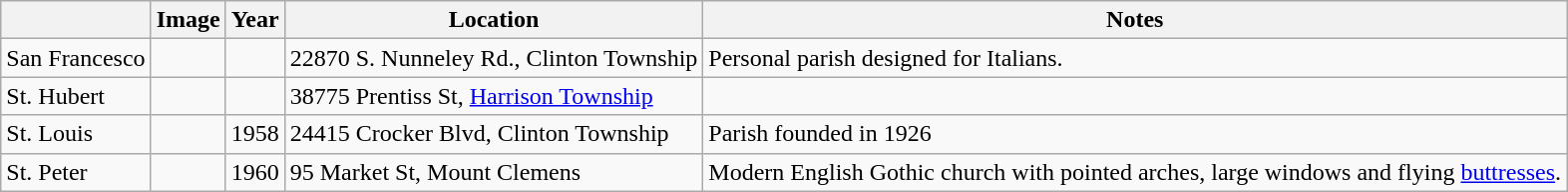<table class="wikitable sortable">
<tr>
<th></th>
<th class="unsortable">Image</th>
<th>Year</th>
<th class="unsortable">Location</th>
<th class="unsortable">Notes</th>
</tr>
<tr>
<td>San Francesco</td>
<td></td>
<td></td>
<td>22870 S. Nunneley Rd., Clinton Township</td>
<td>Personal parish designed for Italians.</td>
</tr>
<tr>
<td>St. Hubert</td>
<td></td>
<td></td>
<td>38775 Prentiss St, <a href='#'>Harrison Township</a></td>
<td></td>
</tr>
<tr>
<td>St. Louis</td>
<td></td>
<td>1958</td>
<td>24415 Crocker Blvd, Clinton Township</td>
<td>Parish founded in 1926</td>
</tr>
<tr>
<td>St. Peter</td>
<td></td>
<td>1960</td>
<td>95 Market St, Mount Clemens</td>
<td>Modern English Gothic church with pointed arches, large windows and flying <a href='#'>buttresses</a>.</td>
</tr>
</table>
